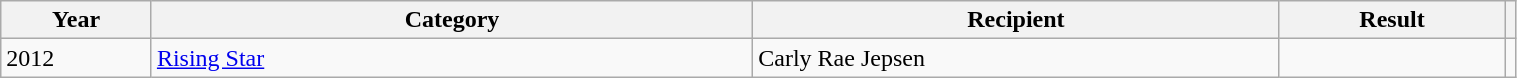<table width="80%" class="wikitable">
<tr>
<th style="width:10%;">Year</th>
<th style="width:40%;">Category</th>
<th style="width:35%;">Recipient</th>
<th style="width:15%;">Result</th>
<th></th>
</tr>
<tr>
<td>2012</td>
<td><a href='#'>Rising Star</a></td>
<td>Carly Rae Jepsen</td>
<td></td>
<td style="text-align:center;"></td>
</tr>
</table>
